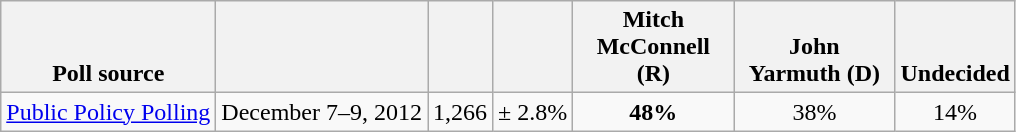<table class="wikitable" style="text-align:center">
<tr valign= bottom>
<th>Poll source</th>
<th></th>
<th></th>
<th></th>
<th style="width:100px;">Mitch<br>McConnell (R)</th>
<th style="width:100px;">John<br>Yarmuth (D)</th>
<th>Undecided</th>
</tr>
<tr>
<td align=left><a href='#'>Public Policy Polling</a></td>
<td>December 7–9, 2012</td>
<td>1,266</td>
<td>± 2.8%</td>
<td><strong>48%</strong></td>
<td>38%</td>
<td>14%</td>
</tr>
</table>
